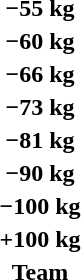<table>
<tr>
<th rowspan=2>−55 kg</th>
<td rowspan=2></td>
<td rowspan=2></td>
<td></td>
</tr>
<tr>
<td></td>
</tr>
<tr>
<th rowspan=2>−60 kg</th>
<td rowspan=2></td>
<td rowspan=2></td>
<td></td>
</tr>
<tr>
<td></td>
</tr>
<tr>
<th rowspan=2>−66 kg</th>
<td rowspan=2></td>
<td rowspan=2></td>
<td></td>
</tr>
<tr>
<td></td>
</tr>
<tr>
<th rowspan=2>−73 kg</th>
<td rowspan=2></td>
<td rowspan=2></td>
<td></td>
</tr>
<tr>
<td></td>
</tr>
<tr>
<th rowspan=2>−81 kg</th>
<td rowspan=2></td>
<td rowspan=2></td>
<td></td>
</tr>
<tr>
<td></td>
</tr>
<tr>
<th rowspan=2>−90 kg</th>
<td rowspan=2></td>
<td rowspan=2></td>
<td></td>
</tr>
<tr>
<td></td>
</tr>
<tr>
<th rowspan=2>−100 kg</th>
<td rowspan=2></td>
<td rowspan=2></td>
<td></td>
</tr>
<tr>
<td></td>
</tr>
<tr>
<th rowspan=2>+100 kg</th>
<td rowspan=2></td>
<td rowspan=2></td>
<td></td>
</tr>
<tr>
<td></td>
</tr>
<tr>
<th rowspan=2>Team</th>
<td rowspan=2></td>
<td rowspan=2></td>
<td></td>
</tr>
<tr>
<td></td>
</tr>
</table>
